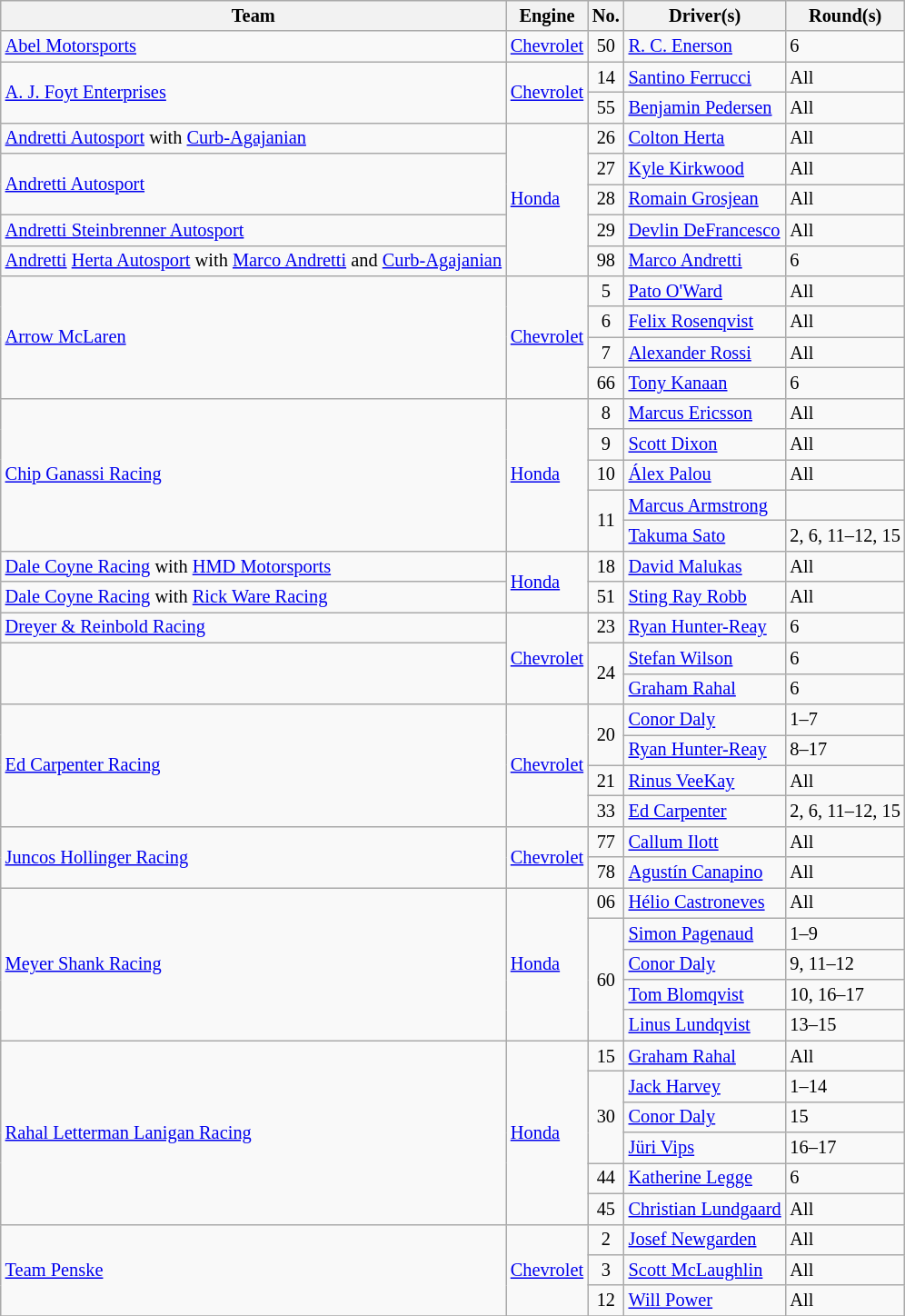<table class="wikitable" style="font-size: 85%">
<tr>
<th>Team</th>
<th>Engine</th>
<th>No.</th>
<th class="unsortable">Driver(s)</th>
<th>Round(s)</th>
</tr>
<tr>
<td><a href='#'>Abel Motorsports</a></td>
<td><a href='#'>Chevrolet</a></td>
<td style="text-align:center">50</td>
<td nowrap=""> <a href='#'>R. C. Enerson</a>  </td>
<td>6</td>
</tr>
<tr>
<td rowspan="2"><a href='#'>A. J. Foyt Enterprises</a></td>
<td rowspan="2"><a href='#'>Chevrolet</a></td>
<td style="text-align:center">14</td>
<td nowrap> <a href='#'>Santino Ferrucci</a></td>
<td>All</td>
</tr>
<tr>
<td style="text-align:center">55</td>
<td nowrap> <a href='#'>Benjamin Pedersen</a> </td>
<td>All</td>
</tr>
<tr>
<td><a href='#'>Andretti Autosport</a> with <a href='#'>Curb-Agajanian</a></td>
<td rowspan="5"><a href='#'>Honda</a></td>
<td style="text-align:center">26</td>
<td> <a href='#'>Colton Herta</a></td>
<td>All</td>
</tr>
<tr>
<td rowspan="2"><a href='#'>Andretti Autosport</a></td>
<td style="text-align:center">27</td>
<td> <a href='#'>Kyle Kirkwood</a></td>
<td>All</td>
</tr>
<tr>
<td style="text-align:center">28</td>
<td> <a href='#'>Romain Grosjean</a></td>
<td>All</td>
</tr>
<tr>
<td><a href='#'>Andretti Steinbrenner Autosport</a></td>
<td style="text-align:center">29</td>
<td> <a href='#'>Devlin DeFrancesco</a></td>
<td>All</td>
</tr>
<tr>
<td><a href='#'>Andretti</a> <a href='#'>Herta Autosport</a> with <a href='#'>Marco Andretti</a> and <a href='#'>Curb-Agajanian</a></td>
<td style="text-align:center">98</td>
<td> <a href='#'>Marco Andretti</a></td>
<td>6</td>
</tr>
<tr>
<td rowspan="4"><a href='#'>Arrow McLaren</a></td>
<td rowspan="4"><a href='#'>Chevrolet</a></td>
<td style="text-align:center">5</td>
<td> <a href='#'>Pato O'Ward</a></td>
<td>All</td>
</tr>
<tr>
<td style="text-align:center">6</td>
<td> <a href='#'>Felix Rosenqvist</a></td>
<td>All</td>
</tr>
<tr>
<td style="text-align:center">7</td>
<td> <a href='#'>Alexander Rossi</a></td>
<td>All</td>
</tr>
<tr>
<td style="text-align:center">66</td>
<td> <a href='#'>Tony Kanaan</a></td>
<td>6</td>
</tr>
<tr>
<td rowspan="5"><a href='#'>Chip Ganassi Racing</a></td>
<td rowspan="5"><a href='#'>Honda</a></td>
<td style="text-align:center">8</td>
<td> <a href='#'>Marcus Ericsson</a></td>
<td>All</td>
</tr>
<tr>
<td style="text-align:center">9</td>
<td> <a href='#'>Scott Dixon</a></td>
<td>All</td>
</tr>
<tr>
<td style="text-align:center">10</td>
<td> <a href='#'>Álex Palou</a></td>
<td>All</td>
</tr>
<tr>
<td rowspan="2" style="text-align:center">11</td>
<td nowrap> <a href='#'>Marcus Armstrong</a> </td>
<td></td>
</tr>
<tr>
<td> <a href='#'>Takuma Sato</a></td>
<td>2, 6, 11–12, 15</td>
</tr>
<tr>
<td rowspan="1" nowrap><a href='#'>Dale Coyne Racing</a> with <a href='#'>HMD Motorsports</a></td>
<td rowspan="2"><a href='#'>Honda</a></td>
<td style="text-align:center">18</td>
<td> <a href='#'>David Malukas</a></td>
<td>All</td>
</tr>
<tr>
<td rowspan="1" nowrap><a href='#'>Dale Coyne Racing</a> with <a href='#'>Rick Ware Racing</a></td>
<td style="text-align:center">51</td>
<td> <a href='#'>Sting Ray Robb</a> </td>
<td>All</td>
</tr>
<tr>
<td><a href='#'>Dreyer & Reinbold Racing</a></td>
<td rowspan="3"><a href='#'>Chevrolet</a></td>
<td style="text-align:center">23</td>
<td> <a href='#'>Ryan Hunter-Reay</a></td>
<td>6</td>
</tr>
<tr>
<td rowspan="2"></td>
<td style="text-align:center" rowspan="2">24</td>
<td> <a href='#'>Stefan Wilson</a> </td>
<td>6</td>
</tr>
<tr>
<td> <a href='#'>Graham Rahal</a></td>
<td>6</td>
</tr>
<tr>
<td rowspan="4"><a href='#'>Ed Carpenter Racing</a></td>
<td rowspan="4"><a href='#'>Chevrolet</a></td>
<td rowspan="2" style="text-align:center">20</td>
<td> <a href='#'>Conor Daly</a></td>
<td>1–7</td>
</tr>
<tr>
<td> <a href='#'>Ryan Hunter-Reay</a></td>
<td>8–17</td>
</tr>
<tr>
<td style="text-align:center">21</td>
<td> <a href='#'>Rinus VeeKay</a></td>
<td>All</td>
</tr>
<tr>
<td style="text-align:center">33</td>
<td> <a href='#'>Ed Carpenter</a></td>
<td>2, 6, 11–12, 15</td>
</tr>
<tr>
<td rowspan="2"><a href='#'>Juncos Hollinger Racing</a></td>
<td rowspan="2"><a href='#'>Chevrolet</a></td>
<td style="text-align:center">77</td>
<td> <a href='#'>Callum Ilott</a></td>
<td>All</td>
</tr>
<tr>
<td style="text-align:center">78</td>
<td> <a href='#'>Agustín Canapino</a> </td>
<td>All</td>
</tr>
<tr>
<td rowspan="5"><a href='#'>Meyer Shank Racing</a></td>
<td rowspan="5"><a href='#'>Honda</a></td>
<td style="text-align:center">06</td>
<td> <a href='#'>Hélio Castroneves</a></td>
<td>All</td>
</tr>
<tr>
<td rowspan ="4" style="text-align:center">60</td>
<td> <a href='#'>Simon Pagenaud</a></td>
<td>1–9</td>
</tr>
<tr>
<td> <a href='#'>Conor Daly</a></td>
<td>9, 11–12</td>
</tr>
<tr>
<td> <a href='#'>Tom Blomqvist</a> </td>
<td>10, 16–17</td>
</tr>
<tr>
<td> <a href='#'>Linus Lundqvist</a> </td>
<td>13–15</td>
</tr>
<tr>
<td rowspan="6"><a href='#'>Rahal Letterman Lanigan Racing</a></td>
<td rowspan="6"><a href='#'>Honda</a></td>
<td style="text-align:center">15</td>
<td> <a href='#'>Graham Rahal</a></td>
<td>All</td>
</tr>
<tr>
<td rowspan="3" style="text-align:center">30</td>
<td> <a href='#'>Jack Harvey</a></td>
<td>1–14</td>
</tr>
<tr>
<td> <a href='#'>Conor Daly</a></td>
<td>15</td>
</tr>
<tr>
<td> <a href='#'>Jüri Vips</a> </td>
<td>16–17</td>
</tr>
<tr>
<td style="text-align:center">44</td>
<td> <a href='#'>Katherine Legge</a></td>
<td>6</td>
</tr>
<tr>
<td style="text-align:center">45</td>
<td> <a href='#'>Christian Lundgaard</a></td>
<td>All</td>
</tr>
<tr>
<td rowspan="3"><a href='#'>Team Penske</a></td>
<td rowspan="3"><a href='#'>Chevrolet</a></td>
<td style="text-align:center">2</td>
<td> <a href='#'>Josef Newgarden</a></td>
<td>All</td>
</tr>
<tr>
<td style="text-align:center">3</td>
<td> <a href='#'>Scott McLaughlin</a></td>
<td>All</td>
</tr>
<tr>
<td style="text-align:center">12</td>
<td> <a href='#'>Will Power</a></td>
<td>All</td>
</tr>
<tr>
</tr>
</table>
